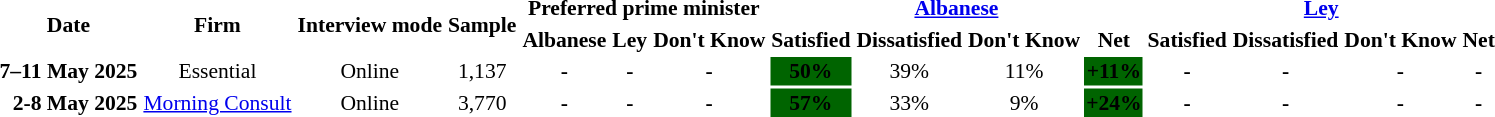<table class={| class="nowrap wikitable sortable tpl-blanktable" style=text-align:center;font-size:90%>
<tr>
<th rowspan=2>Date</th>
<th rowspan=2>Firm</th>
<th rowspan=2>Interview mode</th>
<th rowspan=2 style=max-width:5em>Sample</th>
<th colspan=3>Preferred prime minister</th>
<th colspan=4><a href='#'>Albanese</a></th>
<th colspan=4><a href='#'>Ley</a></th>
</tr>
<tr>
<th>Albanese</th>
<th>Ley</th>
<th>Don't Know</th>
<th>Satisfied</th>
<th>Dissatisfied</th>
<th>Don't Know</th>
<th>Net</th>
<th>Satisfied</th>
<th>Dissatisfied</th>
<th>Don't Know</th>
<th>Net</th>
</tr>
<tr>
<th style="text-align:right">7–11 May 2025</th>
<td>Essential</td>
<td>Online</td>
<td>1,137</td>
<th>-</th>
<th>-</th>
<th>-</th>
<td style="background:DarkGreen"><strong>50%</strong></td>
<td>39%</td>
<td>11%</td>
<td style="background:DarkGreen"><strong>+11%</strong></td>
<th>-</th>
<th>-</th>
<th>-</th>
<th>-</th>
</tr>
<tr>
<th style=text-align:right>2-8 May 2025</th>
<td><a href='#'>Morning Consult</a></td>
<td>Online</td>
<td>3,770</td>
<th>-</th>
<th>-</th>
<th>-</th>
<td style=background:DarkGreen><strong>57%</strong></td>
<td>33%</td>
<td>9%</td>
<td style=background:DarkGreen><strong>+24%</strong></td>
<th>-</th>
<th>-</th>
<th>-</th>
<th>-</th>
</tr>
</table>
